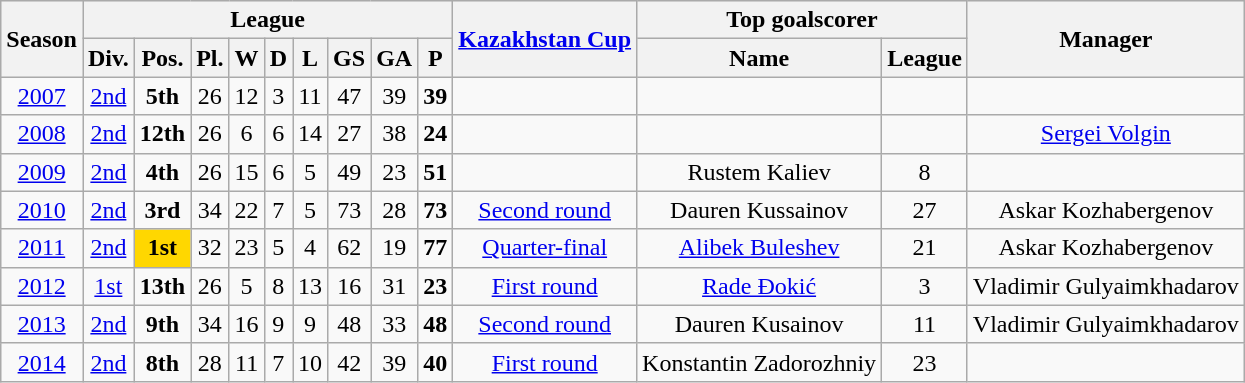<table class="wikitable">
<tr style="background:#efefef;">
<th rowspan="2">Season</th>
<th colspan="9">League</th>
<th rowspan="2"><a href='#'>Kazakhstan Cup</a></th>
<th colspan="2">Top goalscorer</th>
<th rowspan="2">Manager</th>
</tr>
<tr>
<th>Div.</th>
<th>Pos.</th>
<th>Pl.</th>
<th>W</th>
<th>D</th>
<th>L</th>
<th>GS</th>
<th>GA</th>
<th>P</th>
<th>Name</th>
<th>League</th>
</tr>
<tr>
<td align=center><a href='#'>2007</a></td>
<td align=center><a href='#'>2nd</a></td>
<td align=center><strong>5th</strong></td>
<td align=center>26</td>
<td align=center>12</td>
<td align=center>3</td>
<td align=center>11</td>
<td align=center>47</td>
<td align=center>39</td>
<td align=center><strong>39</strong></td>
<td align=center></td>
<td align=center></td>
<td align=center></td>
<td align=center></td>
</tr>
<tr>
<td align=center><a href='#'>2008</a></td>
<td align=center><a href='#'>2nd</a></td>
<td align=center><strong>12th</strong></td>
<td align=center>26</td>
<td align=center>6</td>
<td align=center>6</td>
<td align=center>14</td>
<td align=center>27</td>
<td align=center>38</td>
<td align=center><strong>24</strong></td>
<td align=center></td>
<td align=center></td>
<td align=center></td>
<td align=center> <a href='#'>Sergei Volgin</a></td>
</tr>
<tr>
<td align=center><a href='#'>2009</a></td>
<td align=center><a href='#'>2nd</a></td>
<td align=center><strong>4th</strong></td>
<td align=center>26</td>
<td align=center>15</td>
<td align=center>6</td>
<td align=center>5</td>
<td align=center>49</td>
<td align=center>23</td>
<td align=center><strong>51</strong></td>
<td align=center></td>
<td align=center> Rustem Kaliev</td>
<td align=center>8</td>
<td align=center></td>
</tr>
<tr>
<td align=center><a href='#'>2010</a></td>
<td align=center><a href='#'>2nd</a></td>
<td align=center><strong>3rd</strong></td>
<td align=center>34</td>
<td align=center>22</td>
<td align=center>7</td>
<td align=center>5</td>
<td align=center>73</td>
<td align=center>28</td>
<td align=center><strong>73</strong></td>
<td align=center><a href='#'>Second round</a></td>
<td align=center> Dauren Kussainov</td>
<td align=center>27</td>
<td align=center> Askar Kozhabergenov</td>
</tr>
<tr>
<td align=center><a href='#'>2011</a></td>
<td align=center><a href='#'>2nd</a></td>
<td style="text-align:center; background:gold;"><strong>1st</strong></td>
<td align=center>32</td>
<td align=center>23</td>
<td align=center>5</td>
<td align=center>4</td>
<td align=center>62</td>
<td align=center>19</td>
<td align=center><strong>77</strong></td>
<td align=center><a href='#'>Quarter-final</a></td>
<td align=center> <a href='#'>Alibek Buleshev</a></td>
<td align=center>21</td>
<td align=center> Askar Kozhabergenov</td>
</tr>
<tr>
<td align=center><a href='#'>2012</a></td>
<td align=center><a href='#'>1st</a></td>
<td align=center><strong>13th</strong></td>
<td align=center>26</td>
<td align=center>5</td>
<td align=center>8</td>
<td align=center>13</td>
<td align=center>16</td>
<td align=center>31</td>
<td align=center><strong>23</strong></td>
<td align=center><a href='#'>First round</a></td>
<td align=center> <a href='#'>Rade Đokić</a></td>
<td align=center>3</td>
<td align=center> Vladimir Gulyaimkhadarov</td>
</tr>
<tr>
<td align=center><a href='#'>2013</a></td>
<td align=center><a href='#'>2nd</a></td>
<td align=center><strong>9th</strong></td>
<td align=center>34</td>
<td align=center>16</td>
<td align=center>9</td>
<td align=center>9</td>
<td align=center>48</td>
<td align=center>33</td>
<td align=center><strong>48</strong></td>
<td align=center><a href='#'>Second round</a></td>
<td align=center> Dauren Kusainov</td>
<td align=center>11</td>
<td align=center> Vladimir Gulyaimkhadarov</td>
</tr>
<tr>
<td align=center><a href='#'>2014</a></td>
<td align=center><a href='#'>2nd</a></td>
<td align=center><strong>8th</strong></td>
<td align=center>28</td>
<td align=center>11</td>
<td align=center>7</td>
<td align=center>10</td>
<td align=center>42</td>
<td align=center>39</td>
<td align=center><strong>40</strong></td>
<td align=center><a href='#'>First round</a></td>
<td align=center> Konstantin Zadorozhniy</td>
<td align=center>23</td>
<td align=center></td>
</tr>
</table>
